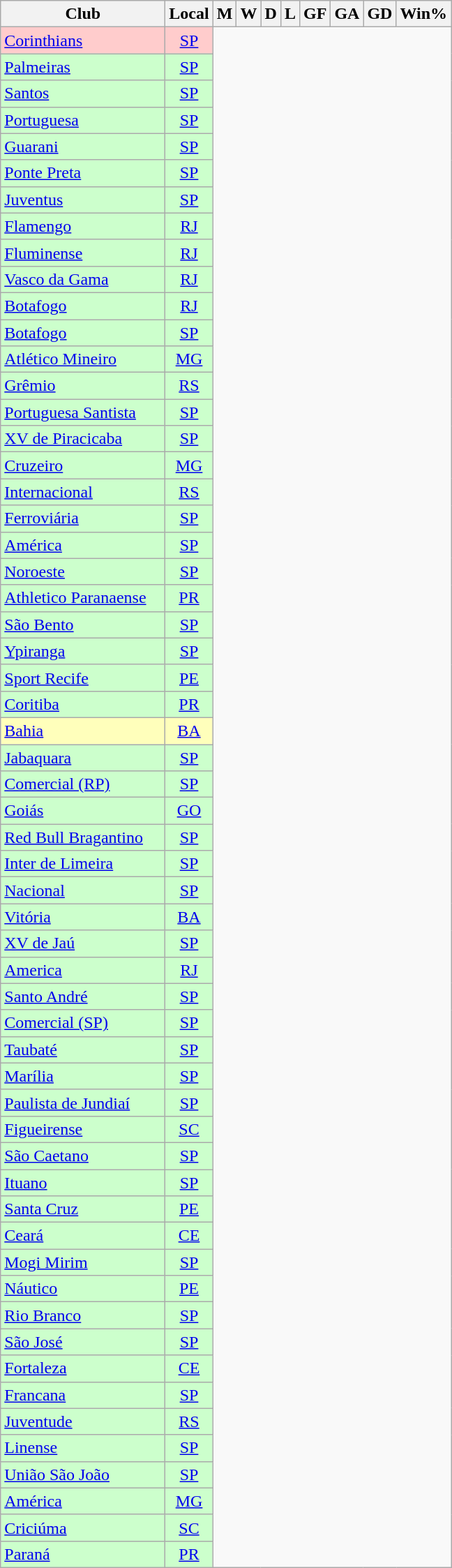<table class="wikitable plainrowheaders sortable">
<tr>
<th width=150px scope="col">Club</th>
<th scope="col">Local</th>
<th scope="col">M</th>
<th scope="col">W</th>
<th scope="col">D</th>
<th scope="col">L</th>
<th scope="col">GF</th>
<th scope="col">GA</th>
<th scope="col">GD</th>
<th scope="col">Win%</th>
</tr>
<tr style="background-color:#fcc">
<td scope="row"><a href='#'>Corinthians</a> </td>
<td align=center> <a href='#'>SP</a><br></td>
</tr>
<tr style="background-color:#cfc">
<td scope="row"><a href='#'>Palmeiras</a> </td>
<td align=center> <a href='#'>SP</a><br></td>
</tr>
<tr style="background-color:#cfc">
<td scope="row"><a href='#'>Santos</a> </td>
<td align=center> <a href='#'>SP</a><br></td>
</tr>
<tr style="background-color:#cfc">
<td scope="row"><a href='#'>Portuguesa</a></td>
<td align=center> <a href='#'>SP</a><br></td>
</tr>
<tr style="background-color:#cfc">
<td scope="row"><a href='#'>Guarani</a></td>
<td align=center> <a href='#'>SP</a><br></td>
</tr>
<tr style="background-color:#cfc">
<td scope="row"><a href='#'>Ponte Preta</a></td>
<td align=center> <a href='#'>SP</a><br></td>
</tr>
<tr style="background-color:#cfc">
<td scope="row"><a href='#'>Juventus</a></td>
<td align=center> <a href='#'>SP</a><br></td>
</tr>
<tr style="background-color:#cfc">
<td scope="row"><a href='#'>Flamengo</a></td>
<td align=center> <a href='#'>RJ</a><br></td>
</tr>
<tr style="background-color:#cfc">
<td scope="row"><a href='#'>Fluminense</a></td>
<td align=center> <a href='#'>RJ</a><br></td>
</tr>
<tr style="background-color:#cfc">
<td scope="row"><a href='#'>Vasco da Gama</a></td>
<td align=center> <a href='#'>RJ</a><br></td>
</tr>
<tr style="background-color:#cfc">
<td scope="row"><a href='#'>Botafogo</a></td>
<td align=center> <a href='#'>RJ</a><br></td>
</tr>
<tr style="background-color:#cfc">
<td scope="row"><a href='#'>Botafogo</a></td>
<td align=center> <a href='#'>SP</a><br></td>
</tr>
<tr style="background-color:#cfc">
<td scope="row"><a href='#'>Atlético Mineiro</a></td>
<td align=center> <a href='#'>MG</a><br></td>
</tr>
<tr style="background-color:#cfc">
<td scope="row"><a href='#'>Grêmio</a></td>
<td align=center> <a href='#'>RS</a><br></td>
</tr>
<tr style="background-color:#cfc">
<td scope="row"><a href='#'>Portuguesa Santista</a></td>
<td align=center> <a href='#'>SP</a><br></td>
</tr>
<tr style="background-color:#cfc">
<td scope="row"><a href='#'>XV de Piracicaba</a></td>
<td align=center> <a href='#'>SP</a><br></td>
</tr>
<tr style="background-color:#cfc">
<td scope="row"><a href='#'>Cruzeiro</a></td>
<td align=center> <a href='#'>MG</a><br></td>
</tr>
<tr style="background-color:#cfc">
<td scope="row"><a href='#'>Internacional</a></td>
<td align=center> <a href='#'>RS</a><br></td>
</tr>
<tr style="background-color:#cfc">
<td scope="row"><a href='#'>Ferroviária</a></td>
<td align=center> <a href='#'>SP</a><br></td>
</tr>
<tr style="background-color:#cfc">
<td scope="row"><a href='#'>América</a></td>
<td align=center> <a href='#'>SP</a><br></td>
</tr>
<tr style="background-color:#cfc">
<td scope="row"><a href='#'>Noroeste</a></td>
<td align=center> <a href='#'>SP</a><br></td>
</tr>
<tr style="background-color:#cfc">
<td scope="row"><a href='#'>Athletico Paranaense</a></td>
<td align=center> <a href='#'>PR</a><br></td>
</tr>
<tr style="background-color:#cfc">
<td scope="row"><a href='#'>São Bento</a></td>
<td align=center> <a href='#'>SP</a><br></td>
</tr>
<tr style="background-color:#cfc">
<td scope="row"><a href='#'>Ypiranga</a></td>
<td align=center> <a href='#'>SP</a><br></td>
</tr>
<tr style="background-color:#cfc">
<td scope="row"><a href='#'>Sport Recife</a></td>
<td align=center> <a href='#'>PE</a><br></td>
</tr>
<tr style="background-color:#cfc">
<td scope="row"><a href='#'>Coritiba</a></td>
<td align=center> <a href='#'>PR</a><br></td>
</tr>
<tr style="background-color:#ffffbb">
<td scope="row"><a href='#'>Bahia</a></td>
<td align=center> <a href='#'>BA</a><br></td>
</tr>
<tr style="background-color:#cfc">
<td scope="row"><a href='#'>Jabaquara</a></td>
<td align=center> <a href='#'>SP</a><br></td>
</tr>
<tr style="background-color:#cfc">
<td scope="row"><a href='#'>Comercial (RP)</a></td>
<td align=center> <a href='#'>SP</a><br></td>
</tr>
<tr style="background-color:#cfc">
<td scope="row"><a href='#'>Goiás</a></td>
<td align=center> <a href='#'>GO</a><br></td>
</tr>
<tr style="background-color:#cfc">
<td scope="row"><a href='#'>Red Bull Bragantino</a></td>
<td align=center> <a href='#'>SP</a><br></td>
</tr>
<tr style="background-color:#cfc">
<td scope="row"><a href='#'>Inter de Limeira</a></td>
<td align=center> <a href='#'>SP</a><br></td>
</tr>
<tr style="background-color:#cfc">
<td scope="row"><a href='#'>Nacional</a></td>
<td align=center> <a href='#'>SP</a><br></td>
</tr>
<tr style="background-color:#cfc">
<td scope="row"><a href='#'>Vitória</a></td>
<td align=center> <a href='#'>BA</a><br></td>
</tr>
<tr style="background-color:#cfc">
<td scope="row"><a href='#'>XV de Jaú</a></td>
<td align=center> <a href='#'>SP</a><br></td>
</tr>
<tr style="background-color:#cfc">
<td scope="row"><a href='#'>America</a></td>
<td align=center> <a href='#'>RJ</a><br></td>
</tr>
<tr style="background-color:#cfc">
<td scope="row"><a href='#'>Santo André</a></td>
<td align=center> <a href='#'>SP</a><br></td>
</tr>
<tr style="background-color:#cfc">
<td scope="row"><a href='#'>Comercial (SP)</a></td>
<td align=center> <a href='#'>SP</a><br></td>
</tr>
<tr style="background-color:#cfc">
<td scope="row"><a href='#'>Taubaté</a></td>
<td align=center> <a href='#'>SP</a><br></td>
</tr>
<tr style="background-color:#cfc">
<td scope="row"><a href='#'>Marília</a></td>
<td align=center> <a href='#'>SP</a><br></td>
</tr>
<tr style="background-color:#cfc">
<td scope="row"><a href='#'>Paulista de Jundiaí</a></td>
<td align=center> <a href='#'>SP</a><br></td>
</tr>
<tr style="background-color:#cfc">
<td scope="row"><a href='#'>Figueirense</a></td>
<td align=center> <a href='#'>SC</a><br></td>
</tr>
<tr style="background-color:#cfc">
<td scope="row"><a href='#'>São Caetano</a></td>
<td align=center> <a href='#'>SP</a><br></td>
</tr>
<tr style="background-color:#cfc">
<td scope="row"><a href='#'>Ituano</a></td>
<td align=center> <a href='#'>SP</a><br></td>
</tr>
<tr style="background-color:#cfc">
<td scope="row"><a href='#'>Santa Cruz</a></td>
<td align=center> <a href='#'>PE</a><br></td>
</tr>
<tr style="background-color:#cfc">
<td scope="row"><a href='#'>Ceará</a></td>
<td align=center> <a href='#'>CE</a><br></td>
</tr>
<tr style="background-color:#cfc">
<td scope="row"><a href='#'>Mogi Mirim</a></td>
<td align=center> <a href='#'>SP</a><br></td>
</tr>
<tr style="background-color:#cfc">
<td scope="row"><a href='#'>Náutico</a></td>
<td align=center> <a href='#'>PE</a><br></td>
</tr>
<tr style="background-color:#cfc">
<td scope="row"><a href='#'>Rio Branco</a></td>
<td align=center> <a href='#'>SP</a><br></td>
</tr>
<tr style="background-color:#cfc">
<td scope="row"><a href='#'>São José</a></td>
<td align=center> <a href='#'>SP</a><br></td>
</tr>
<tr style="background-color:#cfc">
<td scope="row"><a href='#'>Fortaleza</a></td>
<td align=center> <a href='#'>CE</a><br></td>
</tr>
<tr style="background-color:#cfc">
<td scope="row"><a href='#'>Francana</a></td>
<td align=center> <a href='#'>SP</a><br></td>
</tr>
<tr style="background-color:#cfc">
<td scope="row"><a href='#'>Juventude</a></td>
<td align=center> <a href='#'>RS</a><br></td>
</tr>
<tr style="background-color:#cfc">
<td scope="row"><a href='#'>Linense</a></td>
<td align=center> <a href='#'>SP</a><br></td>
</tr>
<tr style="background-color:#cfc">
<td scope="row"><a href='#'>União São João</a></td>
<td align=center> <a href='#'>SP</a><br></td>
</tr>
<tr style="background-color:#cfc">
<td scope="row"><a href='#'>América</a></td>
<td align=center> <a href='#'>MG</a><br></td>
</tr>
<tr style="background-color:#cfc">
<td scope="row"><a href='#'>Criciúma</a></td>
<td align=center> <a href='#'>SC</a><br></td>
</tr>
<tr style="background-color:#cfc">
<td scope="row"><a href='#'>Paraná</a></td>
<td align=center> <a href='#'>PR</a><br></td>
</tr>
</table>
